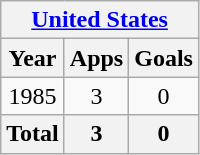<table class="wikitable" style="text-align:center">
<tr>
<th colspan=3><a href='#'>United States</a></th>
</tr>
<tr>
<th>Year</th>
<th>Apps</th>
<th>Goals</th>
</tr>
<tr>
<td>1985</td>
<td>3</td>
<td>0</td>
</tr>
<tr>
<th>Total</th>
<th>3</th>
<th>0</th>
</tr>
</table>
